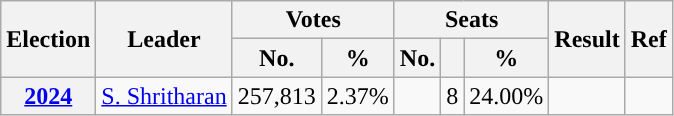<table class="sortable wikitable">
<tr>
<th rowspan=2 style="background-color:">Election</th>
<th rowspan=2 style="background-color:">Leader</th>
<th colspan=2 style="background-color:">Votes</th>
<th colspan=3 style="background-color:">Seats</th>
<th rowspan=2 style="background-color:">Result</th>
<th rowspan=2 style="background-color:">Ref</th>
</tr>
<tr>
<th style="background-color:">No.</th>
<th style="background-color:">%</th>
<th style="background-color:">No.</th>
<th style="background-color:"></th>
<th style="background-color:">%</th>
</tr>
<tr>
<th><a href='#'>2024</a></th>
<td><a href='#'>S. Shritharan</a></td>
<td align=center>257,813</td>
<td align=center>2.37%</td>
<td></td>
<td> 8</td>
<td>24.00%</td>
<td></td>
<td></td>
</tr>
</table>
